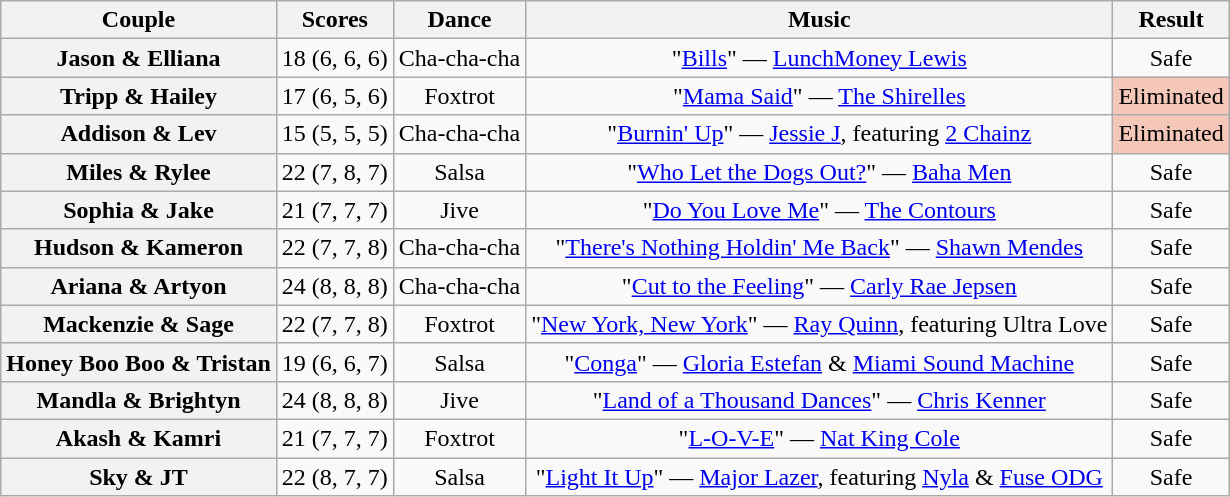<table class="wikitable sortable" style="text-align:center;">
<tr>
<th scope="col">Couple</th>
<th scope="col">Scores</th>
<th scope="col">Dance</th>
<th scope="col" class="unsortable">Music</th>
<th scope="col" class="unsortable">Result</th>
</tr>
<tr>
<th scope="row">Jason & Elliana</th>
<td>18 (6, 6, 6)</td>
<td>Cha-cha-cha</td>
<td>"<a href='#'>Bills</a>" — <a href='#'>LunchMoney Lewis</a></td>
<td>Safe</td>
</tr>
<tr>
<th scope="row">Tripp & Hailey</th>
<td>17 (6, 5, 6)</td>
<td>Foxtrot</td>
<td>"<a href='#'>Mama Said</a>" — <a href='#'>The Shirelles</a></td>
<td bgcolor=f4c7b8>Eliminated</td>
</tr>
<tr>
<th scope="row">Addison & Lev</th>
<td>15 (5, 5, 5)</td>
<td>Cha-cha-cha</td>
<td>"<a href='#'>Burnin' Up</a>" — <a href='#'>Jessie J</a>, featuring <a href='#'>2 Chainz</a></td>
<td bgcolor=f4c7b8>Eliminated</td>
</tr>
<tr>
<th scope="row">Miles & Rylee</th>
<td>22 (7, 8, 7)</td>
<td>Salsa</td>
<td>"<a href='#'>Who Let the Dogs Out?</a>" — <a href='#'>Baha Men</a></td>
<td>Safe</td>
</tr>
<tr>
<th scope="row">Sophia & Jake</th>
<td>21 (7, 7, 7)</td>
<td>Jive</td>
<td>"<a href='#'>Do You Love Me</a>" — <a href='#'>The Contours</a></td>
<td>Safe</td>
</tr>
<tr>
<th scope="row">Hudson & Kameron</th>
<td>22 (7, 7, 8)</td>
<td>Cha-cha-cha</td>
<td>"<a href='#'>There's Nothing Holdin' Me Back</a>" — <a href='#'>Shawn Mendes</a></td>
<td>Safe</td>
</tr>
<tr>
<th scope="row">Ariana & Artyon</th>
<td>24 (8, 8, 8)</td>
<td>Cha-cha-cha</td>
<td>"<a href='#'>Cut to the Feeling</a>" — <a href='#'>Carly Rae Jepsen</a></td>
<td>Safe</td>
</tr>
<tr>
<th scope="row">Mackenzie & Sage</th>
<td>22 (7, 7, 8)</td>
<td>Foxtrot</td>
<td>"<a href='#'>New York, New York</a>" — <a href='#'>Ray Quinn</a>, featuring Ultra Love</td>
<td>Safe</td>
</tr>
<tr>
<th scope="row">Honey Boo Boo & Tristan</th>
<td>19 (6, 6, 7)</td>
<td>Salsa</td>
<td>"<a href='#'>Conga</a>" — <a href='#'>Gloria Estefan</a> & <a href='#'>Miami Sound Machine</a></td>
<td>Safe</td>
</tr>
<tr>
<th scope="row">Mandla & Brightyn</th>
<td>24 (8, 8, 8)</td>
<td>Jive</td>
<td>"<a href='#'>Land of a Thousand Dances</a>" — <a href='#'>Chris Kenner</a></td>
<td>Safe</td>
</tr>
<tr>
<th scope="row">Akash & Kamri</th>
<td>21 (7, 7, 7)</td>
<td>Foxtrot</td>
<td>"<a href='#'>L-O-V-E</a>" — <a href='#'>Nat King Cole</a></td>
<td>Safe</td>
</tr>
<tr>
<th scope="row">Sky & JT</th>
<td>22 (8, 7, 7)</td>
<td>Salsa</td>
<td>"<a href='#'>Light It Up</a>" — <a href='#'>Major Lazer</a>, featuring <a href='#'>Nyla</a> & <a href='#'>Fuse ODG</a></td>
<td>Safe</td>
</tr>
</table>
